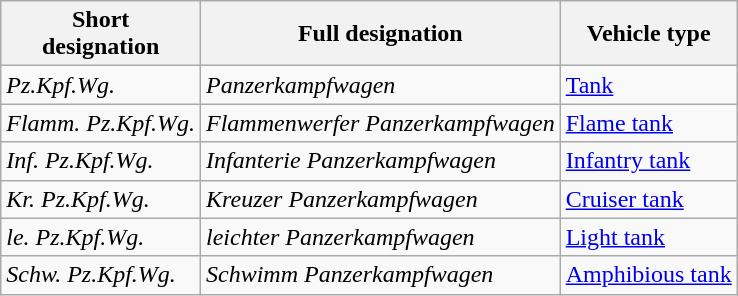<table class="wikitable sortable sort-under-center">
<tr>
<th>Short<br>designation</th>
<th>Full designation</th>
<th>Vehicle type</th>
</tr>
<tr>
<td><em>Pz.Kpf.Wg.</em></td>
<td><em>Panzerkampfwagen</em></td>
<td><a href='#'>Tank</a></td>
</tr>
<tr>
<td><em>Flamm. Pz.Kpf.Wg.</em></td>
<td><em>Flammenwerfer Panzerkampfwagen</em></td>
<td><a href='#'>Flame tank</a></td>
</tr>
<tr>
<td><em>Inf. Pz.Kpf.Wg.</em></td>
<td><em>Infanterie Panzerkampfwagen</em></td>
<td><a href='#'>Infantry tank</a></td>
</tr>
<tr>
<td><em>Kr. Pz.Kpf.Wg.</em></td>
<td><em>Kreuzer Panzerkampfwagen</em></td>
<td><a href='#'>Cruiser tank</a></td>
</tr>
<tr>
<td><em>le. Pz.Kpf.Wg.</em></td>
<td><em>leichter Panzerkampfwagen</em></td>
<td><a href='#'>Light tank</a></td>
</tr>
<tr>
<td><em>Schw. Pz.Kpf.Wg.</em></td>
<td><em>Schwimm Panzerkampfwagen</em></td>
<td><a href='#'>Amphibious tank</a></td>
</tr>
</table>
